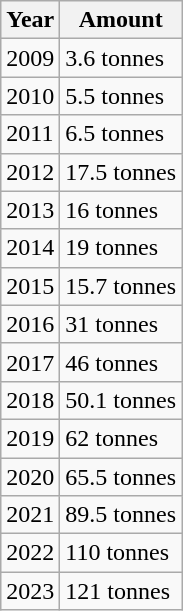<table class="wikitable" style="float:left; margin-right: 20px;">
<tr>
<th>Year</th>
<th>Amount</th>
</tr>
<tr>
<td>2009</td>
<td>3.6 tonnes</td>
</tr>
<tr>
<td>2010</td>
<td>5.5 tonnes</td>
</tr>
<tr>
<td>2011</td>
<td>6.5 tonnes</td>
</tr>
<tr>
<td>2012</td>
<td>17.5 tonnes</td>
</tr>
<tr>
<td>2013</td>
<td>16 tonnes</td>
</tr>
<tr>
<td>2014</td>
<td>19 tonnes</td>
</tr>
<tr>
<td>2015</td>
<td>15.7 tonnes</td>
</tr>
<tr>
<td>2016</td>
<td>31 tonnes</td>
</tr>
<tr>
<td>2017</td>
<td>46 tonnes</td>
</tr>
<tr>
<td>2018</td>
<td>50.1 tonnes</td>
</tr>
<tr>
<td>2019</td>
<td>62 tonnes</td>
</tr>
<tr>
<td>2020</td>
<td>65.5 tonnes</td>
</tr>
<tr>
<td>2021</td>
<td>89.5 tonnes</td>
</tr>
<tr>
<td>2022</td>
<td>110 tonnes </td>
</tr>
<tr>
<td>2023</td>
<td>121 tonnes </td>
</tr>
</table>
